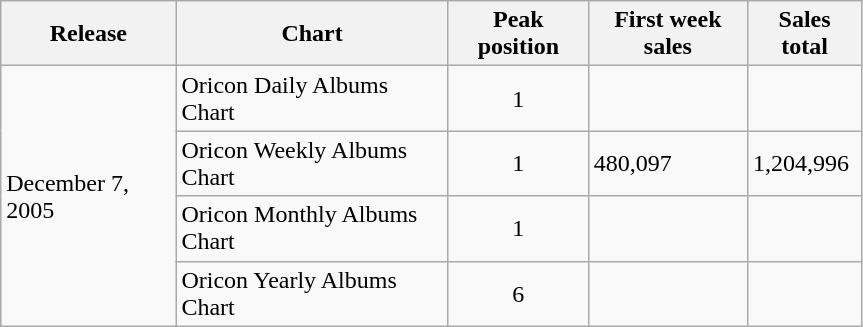<table class="wikitable" style="width:575px;">
<tr>
<th>Release</th>
<th>Chart</th>
<th>Peak position</th>
<th>First week sales</th>
<th>Sales total</th>
</tr>
<tr>
<td rowspan="4">December 7, 2005</td>
<td>Oricon Daily Albums Chart</td>
<td style="text-align:center;">1</td>
<td></td>
<td></td>
</tr>
<tr>
<td>Oricon Weekly Albums Chart</td>
<td style="text-align:center;">1</td>
<td>480,097</td>
<td>1,204,996</td>
</tr>
<tr>
<td>Oricon Monthly Albums Chart</td>
<td style="text-align:center;">1</td>
<td></td>
<td></td>
</tr>
<tr>
<td>Oricon Yearly Albums Chart</td>
<td style="text-align:center;">6</td>
<td></td>
<td></td>
</tr>
</table>
